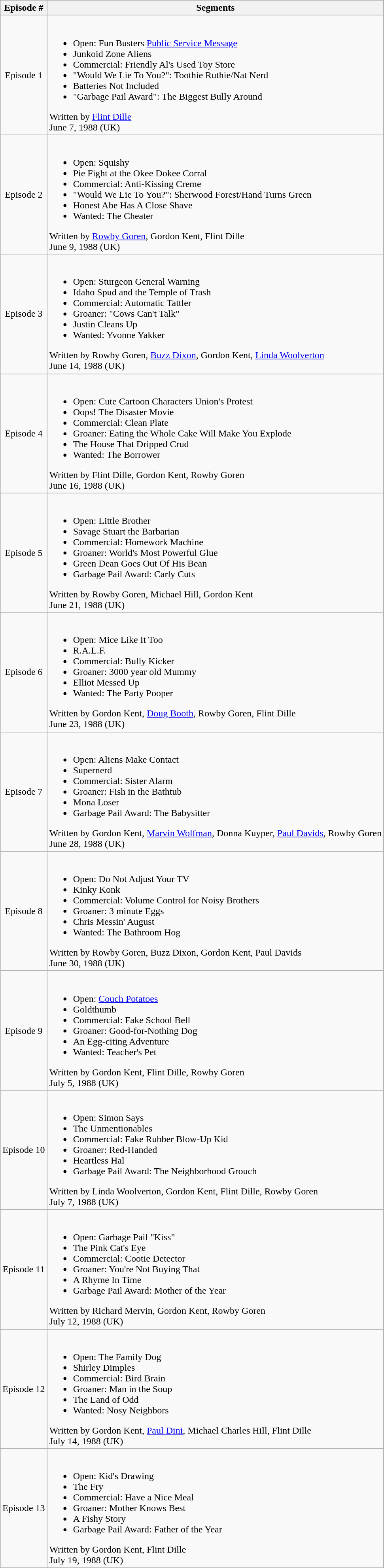<table class="wikitable">
<tr>
<th>Episode #</th>
<th>Segments</th>
</tr>
<tr>
<td align="center">Episode 1</td>
<td><br><ul><li>Open: Fun Busters <a href='#'>Public Service Message</a></li><li>Junkoid Zone Aliens</li><li>Commercial:  Friendly Al's Used Toy Store</li><li>"Would We Lie To You?": Toothie Ruthie/Nat Nerd</li><li>Batteries Not Included</li><li>"Garbage Pail Award": The Biggest Bully Around</li></ul>Written by <a href='#'>Flint Dille</a><br>June 7, 1988 (UK)</td>
</tr>
<tr>
<td align="center">Episode 2</td>
<td><br><ul><li>Open: Squishy</li><li>Pie Fight at the Okee Dokee Corral</li><li>Commercial:  Anti-Kissing Creme</li><li>"Would We Lie To You?": Sherwood Forest/Hand Turns Green</li><li>Honest Abe Has A Close Shave</li><li>Wanted: The Cheater</li></ul>Written by <a href='#'>Rowby Goren</a>, Gordon Kent, Flint Dille<br> June 9, 1988 (UK)</td>
</tr>
<tr>
<td align="center">Episode 3</td>
<td><br><ul><li>Open: Sturgeon General Warning</li><li>Idaho Spud and the Temple of Trash</li><li>Commercial:  Automatic Tattler</li><li>Groaner: "Cows Can't Talk"</li><li>Justin Cleans Up</li><li>Wanted: Yvonne Yakker</li></ul>Written by Rowby Goren, <a href='#'>Buzz Dixon</a>, Gordon Kent, <a href='#'>Linda Woolverton</a> <br> June 14, 1988 (UK)</td>
</tr>
<tr>
<td align="center">Episode 4</td>
<td><br><ul><li>Open: Cute Cartoon Characters Union's Protest</li><li>Oops! The Disaster Movie</li><li>Commercial: Clean Plate</li><li>Groaner: Eating the Whole Cake Will Make You Explode</li><li>The House That Dripped Crud</li><li>Wanted: The Borrower</li></ul>Written by Flint Dille, Gordon Kent, Rowby Goren <br> June 16, 1988 (UK)</td>
</tr>
<tr>
<td align="center">Episode 5</td>
<td><br><ul><li>Open: Little Brother</li><li>Savage Stuart the Barbarian</li><li>Commercial: Homework Machine</li><li>Groaner: World's Most Powerful Glue</li><li>Green Dean Goes Out Of His Bean</li><li>Garbage Pail Award: Carly Cuts</li></ul>Written by Rowby Goren, Michael Hill, Gordon Kent <br> June 21, 1988 (UK)</td>
</tr>
<tr>
<td align="center">Episode 6</td>
<td><br><ul><li>Open: Mice Like It Too</li><li>R.A.L.F.</li><li>Commercial: Bully Kicker</li><li>Groaner: 3000 year old Mummy</li><li>Elliot Messed Up</li><li>Wanted: The Party Pooper</li></ul>Written by Gordon Kent, <a href='#'>Doug Booth</a>, Rowby Goren, Flint Dille <br> June 23, 1988 (UK)</td>
</tr>
<tr>
<td align="center">Episode 7</td>
<td><br><ul><li>Open: Aliens Make Contact</li><li>Supernerd</li><li>Commercial: Sister Alarm</li><li>Groaner: Fish in the Bathtub</li><li>Mona Loser</li><li>Garbage Pail Award: The Babysitter</li></ul>Written by Gordon Kent, <a href='#'>Marvin Wolfman</a>, Donna Kuyper, <a href='#'>Paul Davids</a>, Rowby Goren <br> June 28, 1988 (UK)</td>
</tr>
<tr>
<td align="center">Episode 8</td>
<td><br><ul><li>Open: Do Not Adjust Your TV</li><li>Kinky Konk</li><li>Commercial: Volume Control for Noisy Brothers</li><li>Groaner: 3 minute Eggs</li><li>Chris Messin' August</li><li>Wanted: The Bathroom Hog</li></ul>Written by Rowby Goren, Buzz Dixon, Gordon Kent, Paul Davids <br> June 30, 1988 (UK)</td>
</tr>
<tr>
<td align="center">Episode 9</td>
<td><br><ul><li>Open: <a href='#'>Couch Potatoes</a></li><li>Goldthumb</li><li>Commercial: Fake School Bell</li><li>Groaner: Good-for-Nothing Dog</li><li>An Egg-citing Adventure</li><li>Wanted: Teacher's Pet</li></ul>Written by Gordon Kent, Flint Dille, Rowby Goren <br> July 5, 1988 (UK)</td>
</tr>
<tr>
<td align="center">Episode 10</td>
<td><br><ul><li>Open: Simon Says</li><li>The Unmentionables</li><li>Commercial: Fake Rubber Blow-Up Kid</li><li>Groaner: Red-Handed</li><li>Heartless Hal</li><li>Garbage Pail Award: The Neighborhood Grouch</li></ul>Written by Linda Woolverton, Gordon Kent, Flint Dille, Rowby Goren <br> July 7, 1988 (UK)</td>
</tr>
<tr>
<td align="center">Episode 11</td>
<td><br><ul><li>Open: Garbage Pail "Kiss"</li><li>The Pink Cat's Eye</li><li>Commercial:  Cootie Detector</li><li>Groaner: You're Not Buying That</li><li>A Rhyme In Time</li><li>Garbage Pail Award: Mother of the Year</li></ul>Written by Richard Mervin, Gordon Kent, Rowby Goren <br> July 12, 1988 (UK)</td>
</tr>
<tr>
<td align="center">Episode 12</td>
<td><br><ul><li>Open: The Family Dog</li><li>Shirley Dimples</li><li>Commercial: Bird Brain</li><li>Groaner: Man in the Soup</li><li>The Land of Odd</li><li>Wanted: Nosy Neighbors</li></ul>Written by Gordon Kent, <a href='#'>Paul Dini</a>, Michael Charles Hill, Flint Dille <br> July 14, 1988 (UK)</td>
</tr>
<tr>
<td align="center">Episode 13</td>
<td><br><ul><li>Open: Kid's Drawing</li><li>The Fry</li><li>Commercial: Have a Nice Meal</li><li>Groaner: Mother Knows Best</li><li>A Fishy Story</li><li>Garbage Pail Award: Father of the Year</li></ul>Written by Gordon Kent, Flint Dille <br> July 19, 1988 (UK)</td>
</tr>
</table>
